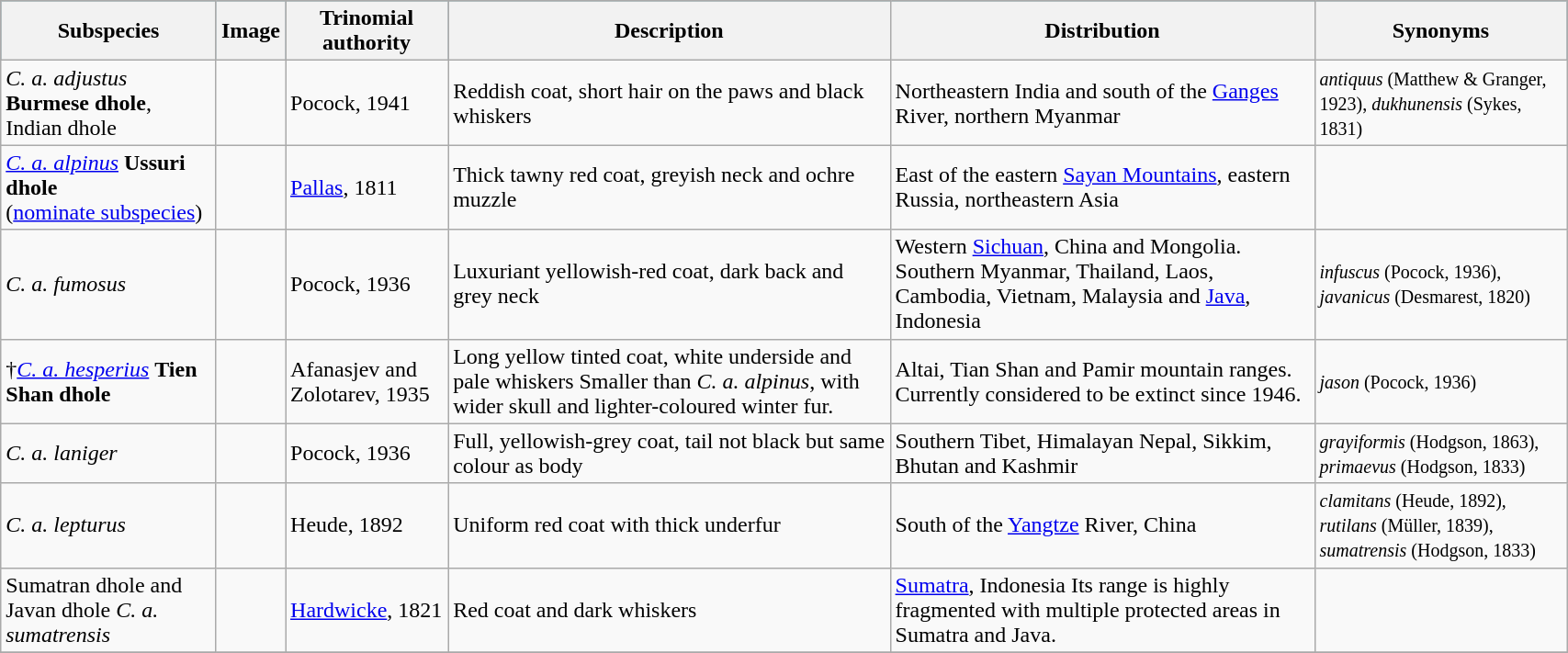<table class="wikitable sortable" width=90% font=90%>
<tr bgcolor="#115a6c">
<th>Subspecies</th>
<th>Image</th>
<th>Trinomial authority</th>
<th>Description</th>
<th>Distribution</th>
<th>Synonyms</th>
</tr>
<tr --->
<td><em>C. a. adjustus</em> <strong>Burmese dhole</strong>, Indian dhole</td>
<td></td>
<td>Pocock, 1941</td>
<td>Reddish coat, short hair on the paws and black whiskers</td>
<td>Northeastern India and south of the <a href='#'>Ganges</a> River, northern Myanmar</td>
<td><small><em>antiquus</em> (Matthew & Granger, 1923), <em>dukhunensis</em> (Sykes, 1831)</small></td>
</tr>
<tr --->
<td><em><a href='#'>C. a. alpinus</a></em> <strong>Ussuri dhole</strong><br>(<a href='#'>nominate subspecies</a>)</td>
<td></td>
<td><a href='#'>Pallas</a>, 1811</td>
<td>Thick tawny red coat, greyish neck and ochre muzzle</td>
<td>East of the eastern <a href='#'>Sayan Mountains</a>, eastern Russia, northeastern Asia</td>
<td></td>
</tr>
<tr --->
<td><em>C. a. fumosus</em></td>
<td></td>
<td>Pocock, 1936</td>
<td>Luxuriant yellowish-red coat, dark back and grey neck</td>
<td>Western <a href='#'>Sichuan</a>, China and Mongolia. Southern Myanmar, Thailand, Laos, Cambodia, Vietnam, Malaysia and <a href='#'>Java</a>, Indonesia</td>
<td><small><em>infuscus</em> (Pocock, 1936), <em>javanicus</em> (Desmarest, 1820)</small></td>
</tr>
<tr --->
<td>†<em><a href='#'>C. a. hesperius</a></em> <strong>Tien Shan dhole</strong></td>
<td></td>
<td>Afanasjev and Zolotarev, 1935</td>
<td>Long yellow tinted coat, white underside and pale whiskers Smaller than <em>C. a. alpinus</em>, with wider skull and lighter-coloured winter fur.</td>
<td>Altai, Tian Shan and Pamir mountain ranges. Currently considered to be extinct since 1946.</td>
<td><small><em>jason</em> (Pocock, 1936)</small></td>
</tr>
<tr --->
<td><em>C. a. laniger</em></td>
<td></td>
<td>Pocock, 1936</td>
<td>Full, yellowish-grey coat, tail not black but same colour as body</td>
<td>Southern Tibet, Himalayan Nepal, Sikkim, Bhutan and Kashmir</td>
<td><small><em>grayiformis</em> (Hodgson, 1863), <em>primaevus</em> (Hodgson, 1833)</small></td>
</tr>
<tr --->
<td><em>C. a. lepturus</em></td>
<td></td>
<td>Heude, 1892</td>
<td>Uniform red coat with thick underfur</td>
<td>South of the <a href='#'>Yangtze</a> River, China</td>
<td><small><em>clamitans</em> (Heude, 1892), <em>rutilans</em> (Müller, 1839), <em>sumatrensis</em> (Hodgson, 1833)</small></td>
</tr>
<tr --->
<td>Sumatran dhole and Javan dhole <em>C. a. sumatrensis</em></td>
<td></td>
<td><a href='#'>Hardwicke</a>, 1821</td>
<td>Red coat and dark whiskers</td>
<td><a href='#'>Sumatra</a>, Indonesia Its range is highly fragmented with multiple protected areas in Sumatra and Java.</td>
<td></td>
</tr>
<tr --->
</tr>
</table>
